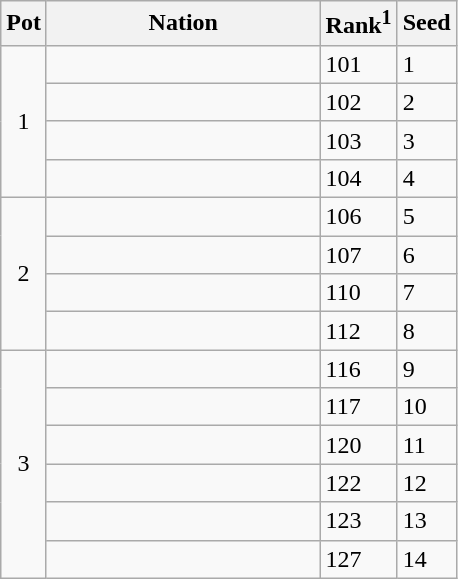<table class="wikitable">
<tr>
<th>Pot</th>
<th width="175">Nation</th>
<th>Rank<sup>1</sup></th>
<th>Seed</th>
</tr>
<tr>
<td rowspan=4 style="text-align:center;">1</td>
<td></td>
<td>101</td>
<td>1</td>
</tr>
<tr>
<td></td>
<td>102</td>
<td>2</td>
</tr>
<tr>
<td></td>
<td>103</td>
<td>3</td>
</tr>
<tr>
<td></td>
<td>104</td>
<td>4</td>
</tr>
<tr>
<td rowspan=4 style="text-align:center;">2</td>
<td></td>
<td>106</td>
<td>5</td>
</tr>
<tr>
<td></td>
<td>107</td>
<td>6</td>
</tr>
<tr>
<td></td>
<td>110</td>
<td>7</td>
</tr>
<tr>
<td></td>
<td>112</td>
<td>8</td>
</tr>
<tr>
<td rowspan=6 style="text-align:center;">3</td>
<td></td>
<td>116</td>
<td>9</td>
</tr>
<tr>
<td></td>
<td>117</td>
<td>10</td>
</tr>
<tr>
<td></td>
<td>120</td>
<td>11</td>
</tr>
<tr>
<td></td>
<td>122</td>
<td>12</td>
</tr>
<tr>
<td></td>
<td>123</td>
<td>13</td>
</tr>
<tr>
<td></td>
<td>127</td>
<td>14</td>
</tr>
</table>
